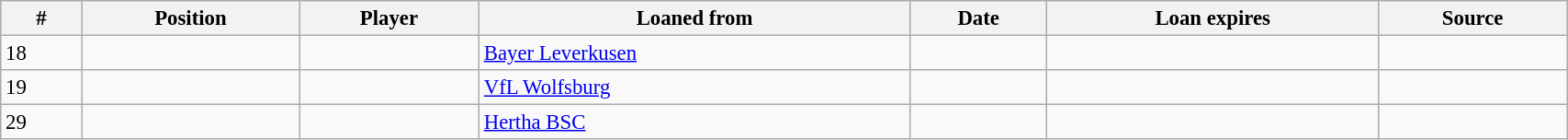<table class="wikitable sortable" style="width:90%; text-align:center; font-size:95%; text-align:left;">
<tr>
<th>#</th>
<th>Position</th>
<th>Player</th>
<th>Loaned from</th>
<th>Date</th>
<th>Loan expires</th>
<th>Source</th>
</tr>
<tr>
<td>18</td>
<td></td>
<td></td>
<td> <a href='#'>Bayer Leverkusen</a></td>
<td></td>
<td></td>
<td></td>
</tr>
<tr>
<td>19</td>
<td></td>
<td></td>
<td> <a href='#'>VfL Wolfsburg</a></td>
<td></td>
<td></td>
<td></td>
</tr>
<tr>
<td>29</td>
<td></td>
<td></td>
<td> <a href='#'>Hertha BSC</a></td>
<td></td>
<td></td>
<td></td>
</tr>
</table>
